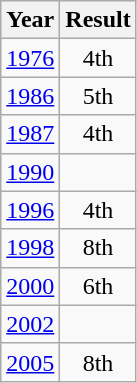<table class="wikitable" style="text-align:center">
<tr>
<th>Year</th>
<th>Result</th>
</tr>
<tr>
<td><a href='#'>1976</a></td>
<td>4th</td>
</tr>
<tr>
<td><a href='#'>1986</a></td>
<td>5th</td>
</tr>
<tr>
<td><a href='#'>1987</a></td>
<td>4th</td>
</tr>
<tr>
<td><a href='#'>1990</a></td>
<td></td>
</tr>
<tr>
<td><a href='#'>1996</a></td>
<td>4th</td>
</tr>
<tr>
<td><a href='#'>1998</a></td>
<td>8th</td>
</tr>
<tr>
<td><a href='#'>2000</a></td>
<td>6th</td>
</tr>
<tr>
<td><a href='#'>2002</a></td>
<td></td>
</tr>
<tr>
<td><a href='#'>2005</a></td>
<td>8th</td>
</tr>
</table>
